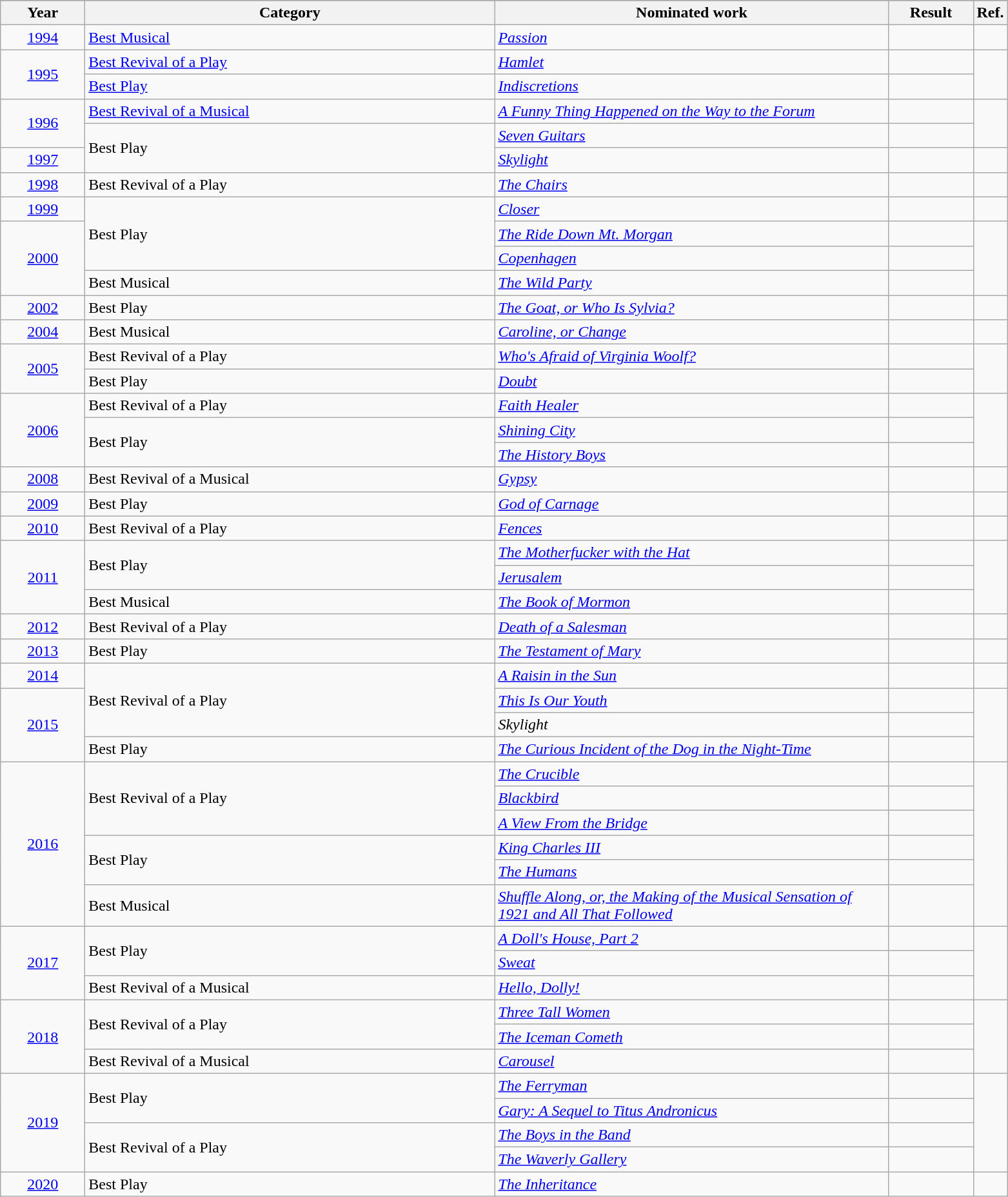<table class=wikitable>
<tr>
</tr>
<tr>
<th scope="col" style="width:5em;">Year</th>
<th scope="col" style="width:26em;">Category</th>
<th scope="col" style="width:25em;">Nominated work</th>
<th scope="col" style="width:5em;">Result</th>
<th>Ref.</th>
</tr>
<tr>
<td style="text-align:center;"><a href='#'>1994</a></td>
<td><a href='#'>Best Musical</a></td>
<td><em><a href='#'>Passion</a></em></td>
<td></td>
<td style="text-align:center;"></td>
</tr>
<tr>
<td style="text-align:center;", rowspan="2"><a href='#'>1995</a></td>
<td><a href='#'>Best Revival of a Play</a></td>
<td><em><a href='#'>Hamlet</a></em></td>
<td></td>
<td rowspan="2" style="text-align:center;"></td>
</tr>
<tr>
<td><a href='#'>Best Play</a></td>
<td><em><a href='#'>Indiscretions</a></em></td>
<td></td>
</tr>
<tr>
<td style="text-align:center;", rowspan="2"><a href='#'>1996</a></td>
<td><a href='#'>Best Revival of a Musical</a></td>
<td><em><a href='#'>A Funny Thing Happened on the Way to the Forum</a></em></td>
<td></td>
<td rowspan="2" style="text-align:center;"></td>
</tr>
<tr>
<td rowspan="2">Best Play</td>
<td><em><a href='#'>Seven Guitars</a></em></td>
<td></td>
</tr>
<tr>
<td style="text-align:center;"><a href='#'>1997</a></td>
<td><em><a href='#'>Skylight</a></em></td>
<td></td>
<td style="text-align:center;"></td>
</tr>
<tr>
<td style="text-align:center;"><a href='#'>1998</a></td>
<td>Best Revival of a Play</td>
<td><em><a href='#'>The Chairs</a></em></td>
<td></td>
<td style="text-align:center;"></td>
</tr>
<tr>
<td style="text-align:center;"><a href='#'>1999</a></td>
<td rowspan="3">Best Play</td>
<td><em><a href='#'>Closer</a></em></td>
<td></td>
<td style="text-align:center;"></td>
</tr>
<tr>
<td style="text-align:center;", rowspan="3"><a href='#'>2000</a></td>
<td><em><a href='#'>The Ride Down Mt. Morgan</a></em></td>
<td></td>
<td rowspan="3" style="text-align:center;"></td>
</tr>
<tr>
<td><em><a href='#'>Copenhagen</a></em></td>
<td></td>
</tr>
<tr>
<td>Best Musical</td>
<td><em><a href='#'>The Wild Party</a></em></td>
<td></td>
</tr>
<tr>
<td style="text-align:center;"><a href='#'>2002</a></td>
<td>Best Play</td>
<td><em><a href='#'>The Goat, or Who Is Sylvia?</a></em></td>
<td></td>
<td style="text-align:center;"></td>
</tr>
<tr>
<td style="text-align:center;"><a href='#'>2004</a></td>
<td>Best Musical</td>
<td><em><a href='#'>Caroline, or Change</a></em></td>
<td></td>
<td style="text-align:center;"></td>
</tr>
<tr>
<td style="text-align:center;", rowspan="2"><a href='#'>2005</a></td>
<td>Best Revival of a Play</td>
<td><em><a href='#'>Who's Afraid of Virginia Woolf?</a></em></td>
<td></td>
<td rowspan="2" style="text-align:center;"></td>
</tr>
<tr>
<td>Best Play</td>
<td><em><a href='#'>Doubt</a></em></td>
<td></td>
</tr>
<tr>
<td style="text-align:center;", rowspan="3"><a href='#'>2006</a></td>
<td>Best Revival of a Play</td>
<td><em><a href='#'>Faith Healer</a></em></td>
<td></td>
<td rowspan="3" style="text-align:center;"></td>
</tr>
<tr>
<td rowspan="2">Best Play</td>
<td><em><a href='#'>Shining City</a></em></td>
<td></td>
</tr>
<tr>
<td><em><a href='#'>The History Boys</a></em></td>
<td></td>
</tr>
<tr>
<td style="text-align:center;"><a href='#'>2008</a></td>
<td>Best Revival of a Musical</td>
<td><em><a href='#'>Gypsy</a></em></td>
<td></td>
<td style="text-align:center;"></td>
</tr>
<tr>
<td style="text-align:center;"><a href='#'>2009</a></td>
<td>Best Play</td>
<td><em><a href='#'>God of Carnage</a></em></td>
<td></td>
<td style="text-align:center;"></td>
</tr>
<tr>
<td style="text-align:center;"><a href='#'>2010</a></td>
<td>Best Revival of a Play</td>
<td><em><a href='#'>Fences</a></em></td>
<td></td>
<td style="text-align:center;"></td>
</tr>
<tr>
<td style="text-align:center;", rowspan="3"><a href='#'>2011</a></td>
<td rowspan="2">Best Play</td>
<td><em><a href='#'>The Motherfucker with the Hat</a></em></td>
<td></td>
<td rowspan="3" style="text-align:center;"></td>
</tr>
<tr>
<td><em><a href='#'>Jerusalem</a></em></td>
<td></td>
</tr>
<tr>
<td>Best Musical</td>
<td><em><a href='#'>The Book of Mormon</a></em></td>
<td></td>
</tr>
<tr>
<td style="text-align:center;"><a href='#'>2012</a></td>
<td>Best Revival of a Play</td>
<td><em><a href='#'>Death of a Salesman</a></em></td>
<td></td>
<td style="text-align:center;"></td>
</tr>
<tr>
<td style="text-align:center;"><a href='#'>2013</a></td>
<td>Best Play</td>
<td><em><a href='#'>The Testament of Mary</a></em></td>
<td></td>
<td style="text-align:center;"></td>
</tr>
<tr>
<td style="text-align:center;"><a href='#'>2014</a></td>
<td rowspan="3">Best Revival of a Play</td>
<td><em><a href='#'>A Raisin in the Sun</a></em></td>
<td></td>
<td style="text-align:center;"></td>
</tr>
<tr>
<td style="text-align:center;", rowspan="3"><a href='#'>2015</a></td>
<td><em><a href='#'>This Is Our Youth</a></em></td>
<td></td>
<td rowspan="3" style="text-align:center;"></td>
</tr>
<tr>
<td><em>Skylight</em></td>
<td></td>
</tr>
<tr>
<td>Best Play</td>
<td><em><a href='#'>The Curious Incident of the Dog in the Night-Time</a></em></td>
<td></td>
</tr>
<tr>
<td style="text-align:center;", rowspan="6"><a href='#'>2016</a></td>
<td rowspan="3">Best Revival of a Play</td>
<td><em><a href='#'>The Crucible</a></em></td>
<td></td>
<td rowspan="6" style="text-align:center;"></td>
</tr>
<tr>
<td><em><a href='#'>Blackbird</a></em></td>
<td></td>
</tr>
<tr>
<td><em><a href='#'>A View From the Bridge</a></em></td>
<td></td>
</tr>
<tr>
<td rowspan="2">Best Play</td>
<td><em><a href='#'>King Charles III</a></em></td>
<td></td>
</tr>
<tr>
<td><em><a href='#'>The Humans</a></em></td>
<td></td>
</tr>
<tr>
<td>Best Musical</td>
<td><em><a href='#'>Shuffle Along, or, the Making of the Musical Sensation of 1921 and All That Followed</a></em></td>
<td></td>
</tr>
<tr>
<td style="text-align:center;", rowspan="3"><a href='#'>2017</a></td>
<td rowspan="2">Best Play</td>
<td><em><a href='#'>A Doll's House, Part 2</a></em></td>
<td></td>
<td rowspan="3" style="text-align:center;"></td>
</tr>
<tr>
<td><em><a href='#'>Sweat</a></em></td>
<td></td>
</tr>
<tr>
<td>Best Revival of a Musical</td>
<td><em><a href='#'>Hello, Dolly!</a></em></td>
<td></td>
</tr>
<tr>
<td style="text-align:center;", rowspan="3"><a href='#'>2018</a></td>
<td rowspan="2">Best Revival of a Play</td>
<td><em><a href='#'>Three Tall Women</a></em></td>
<td></td>
<td rowspan="3" style="text-align:center;"></td>
</tr>
<tr>
<td><em><a href='#'>The Iceman Cometh</a></em></td>
<td></td>
</tr>
<tr>
<td>Best Revival of a Musical</td>
<td><em><a href='#'>Carousel</a></em></td>
<td></td>
</tr>
<tr>
<td style="text-align:center;", rowspan="4"><a href='#'>2019</a></td>
<td rowspan="2">Best Play</td>
<td><em><a href='#'>The Ferryman</a></em></td>
<td></td>
<td rowspan="4" style="text-align:center;"></td>
</tr>
<tr>
<td><em><a href='#'>Gary: A Sequel to Titus Andronicus</a></em></td>
<td></td>
</tr>
<tr>
<td rowspan="2">Best Revival of a Play</td>
<td><em><a href='#'>The Boys in the Band</a></em></td>
<td></td>
</tr>
<tr>
<td><em><a href='#'>The Waverly Gallery</a></em></td>
<td></td>
</tr>
<tr>
<td style="text-align:center;"><a href='#'>2020</a></td>
<td>Best Play</td>
<td><em><a href='#'>The Inheritance</a></em></td>
<td></td>
<td style="text-align:center;"></td>
</tr>
</table>
